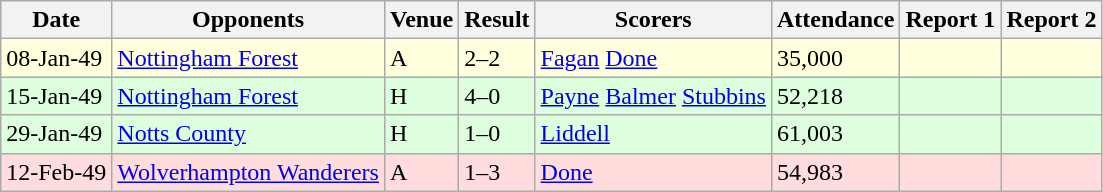<table class=wikitable>
<tr>
<th>Date</th>
<th>Opponents</th>
<th>Venue</th>
<th>Result</th>
<th>Scorers</th>
<th>Attendance</th>
<th>Report 1</th>
<th>Report 2</th>
</tr>
<tr bgcolor="#ffffdd">
<td>08-Jan-49</td>
<td><a href='#'>Nottingham Forest</a></td>
<td>A</td>
<td>2–2</td>
<td><a href='#'>Fagan</a>  <a href='#'>Done</a> </td>
<td>35,000</td>
<td></td>
<td></td>
</tr>
<tr bgcolor="#ddffdd">
<td>15-Jan-49</td>
<td><a href='#'>Nottingham Forest</a></td>
<td>H</td>
<td>4–0</td>
<td><a href='#'>Payne</a>  <a href='#'>Balmer</a>  <a href='#'>Stubbins</a> </td>
<td>52,218</td>
<td></td>
<td></td>
</tr>
<tr bgcolor="#ddffdd">
<td>29-Jan-49</td>
<td><a href='#'>Notts County</a></td>
<td>H</td>
<td>1–0</td>
<td><a href='#'>Liddell</a> </td>
<td>61,003</td>
<td></td>
<td></td>
</tr>
<tr bgcolor="#ffdddd">
<td>12-Feb-49</td>
<td><a href='#'>Wolverhampton Wanderers</a></td>
<td>A</td>
<td>1–3</td>
<td><a href='#'>Done</a> </td>
<td>54,983</td>
<td></td>
<td></td>
</tr>
</table>
